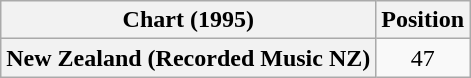<table class="wikitable plainrowheaders">
<tr>
<th>Chart (1995)</th>
<th>Position</th>
</tr>
<tr>
<th scope="row">New Zealand (Recorded Music NZ)</th>
<td align="center">47</td>
</tr>
</table>
